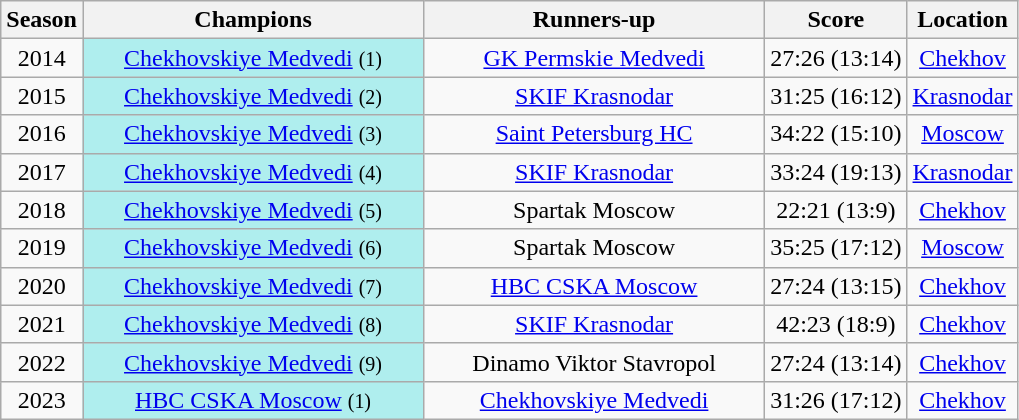<table class="wikitable" style="text-align: center;">
<tr>
<th>Season</th>
<th width=220px>Champions</th>
<th width=220px>Runners-up</th>
<th>Score</th>
<th>Location</th>
</tr>
<tr>
<td>2014</td>
<td style="background:#afeeee"><a href='#'>Chekhovskiye Medvedi</a> <small>(1)</small></td>
<td><a href='#'>GK Permskie Medvedi</a></td>
<td>27:26 (13:14)</td>
<td><a href='#'>Chekhov</a></td>
</tr>
<tr>
<td>2015</td>
<td style="background:#afeeee"><a href='#'>Chekhovskiye Medvedi</a> <small>(2)</small></td>
<td><a href='#'>SKIF Krasnodar</a></td>
<td>31:25 (16:12)</td>
<td><a href='#'>Krasnodar</a></td>
</tr>
<tr>
<td>2016</td>
<td style="background:#afeeee"><a href='#'>Chekhovskiye Medvedi</a> <small>(3)</small></td>
<td><a href='#'>Saint Petersburg HC</a></td>
<td>34:22 (15:10)</td>
<td><a href='#'>Moscow</a></td>
</tr>
<tr>
<td>2017</td>
<td style="background:#afeeee"><a href='#'>Chekhovskiye Medvedi</a> <small>(4)</small></td>
<td><a href='#'>SKIF Krasnodar</a></td>
<td>33:24 (19:13)</td>
<td><a href='#'>Krasnodar</a></td>
</tr>
<tr>
<td>2018</td>
<td style="background:#afeeee"><a href='#'>Chekhovskiye Medvedi</a> <small>(5)</small></td>
<td>Spartak Moscow</td>
<td>22:21 (13:9)</td>
<td><a href='#'>Chekhov</a></td>
</tr>
<tr>
<td>2019</td>
<td style="background:#afeeee"><a href='#'>Chekhovskiye Medvedi</a> <small>(6)</small></td>
<td>Spartak Moscow</td>
<td>35:25 (17:12)</td>
<td><a href='#'>Moscow</a></td>
</tr>
<tr>
<td>2020</td>
<td style="background:#afeeee"><a href='#'>Chekhovskiye Medvedi</a> <small>(7)</small></td>
<td><a href='#'>HBC CSKA Moscow</a></td>
<td>27:24 (13:15)</td>
<td><a href='#'>Chekhov</a></td>
</tr>
<tr>
<td>2021</td>
<td style="background:#afeeee"><a href='#'>Chekhovskiye Medvedi</a> <small>(8)</small></td>
<td><a href='#'>SKIF Krasnodar</a></td>
<td>42:23 (18:9)</td>
<td><a href='#'>Chekhov</a></td>
</tr>
<tr>
<td>2022</td>
<td style="background:#afeeee"><a href='#'>Chekhovskiye Medvedi</a> <small>(9)</small></td>
<td>Dinamo Viktor Stavropol</td>
<td>27:24 (13:14)</td>
<td><a href='#'>Chekhov</a></td>
</tr>
<tr>
<td>2023</td>
<td style="background:#afeeee"><a href='#'>HBC CSKA Moscow</a> <small>(1)</small></td>
<td><a href='#'>Chekhovskiye Medvedi</a></td>
<td>31:26 (17:12)</td>
<td><a href='#'>Chekhov</a></td>
</tr>
</table>
